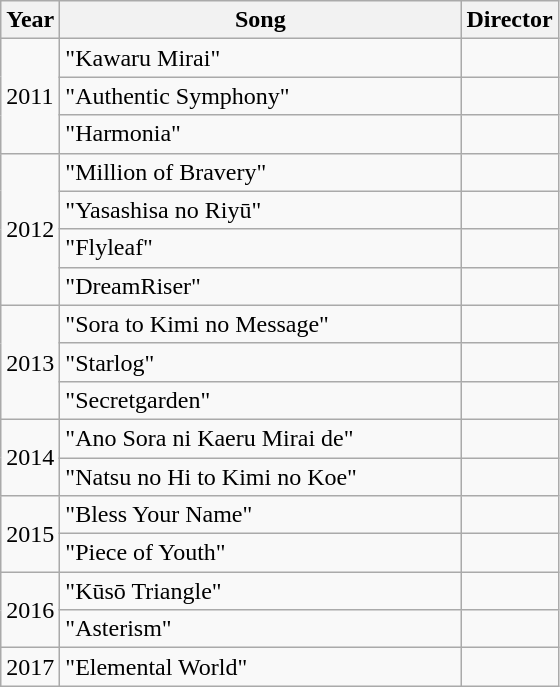<table class="wikitable">
<tr>
<th>Year</th>
<th width="260">Song</th>
<th>Director</th>
</tr>
<tr>
<td rowspan="3">2011</td>
<td>"Kawaru Mirai"</td>
<td></td>
</tr>
<tr>
<td>"Authentic Symphony"</td>
<td></td>
</tr>
<tr>
<td>"Harmonia"</td>
<td></td>
</tr>
<tr>
<td rowspan="4">2012</td>
<td>"Million of Bravery"</td>
<td></td>
</tr>
<tr>
<td>"Yasashisa no Riyū"</td>
<td></td>
</tr>
<tr>
<td>"Flyleaf"</td>
<td></td>
</tr>
<tr>
<td>"DreamRiser"</td>
<td></td>
</tr>
<tr>
<td rowspan="3">2013</td>
<td>"Sora to Kimi no Message"</td>
<td></td>
</tr>
<tr>
<td>"Starlog"</td>
<td></td>
</tr>
<tr>
<td>"Secretgarden"</td>
<td></td>
</tr>
<tr>
<td rowspan="2">2014</td>
<td>"Ano Sora ni Kaeru Mirai de"</td>
<td></td>
</tr>
<tr>
<td>"Natsu no Hi to Kimi no Koe"</td>
<td></td>
</tr>
<tr>
<td rowspan="2">2015</td>
<td>"Bless Your Name"</td>
<td></td>
</tr>
<tr>
<td>"Piece of Youth"</td>
<td></td>
</tr>
<tr>
<td rowspan="2">2016</td>
<td>"Kūsō Triangle"</td>
<td></td>
</tr>
<tr>
<td>"Asterism"</td>
<td></td>
</tr>
<tr>
<td rowspan="1">2017</td>
<td>"Elemental World"</td>
<td></td>
</tr>
</table>
